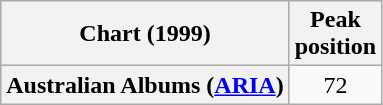<table class="wikitable plainrowheaders" style="text-align:center">
<tr>
<th scope="col">Chart (1999)</th>
<th scope="col">Peak<br>position</th>
</tr>
<tr>
<th scope="row">Australian Albums (<a href='#'>ARIA</a>)</th>
<td>72</td>
</tr>
</table>
